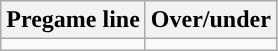<table class="wikitable">
<tr align="center">
<th>Pregame line</th>
<th>Over/under</th>
</tr>
<tr align="center">
<td></td>
<td></td>
</tr>
</table>
